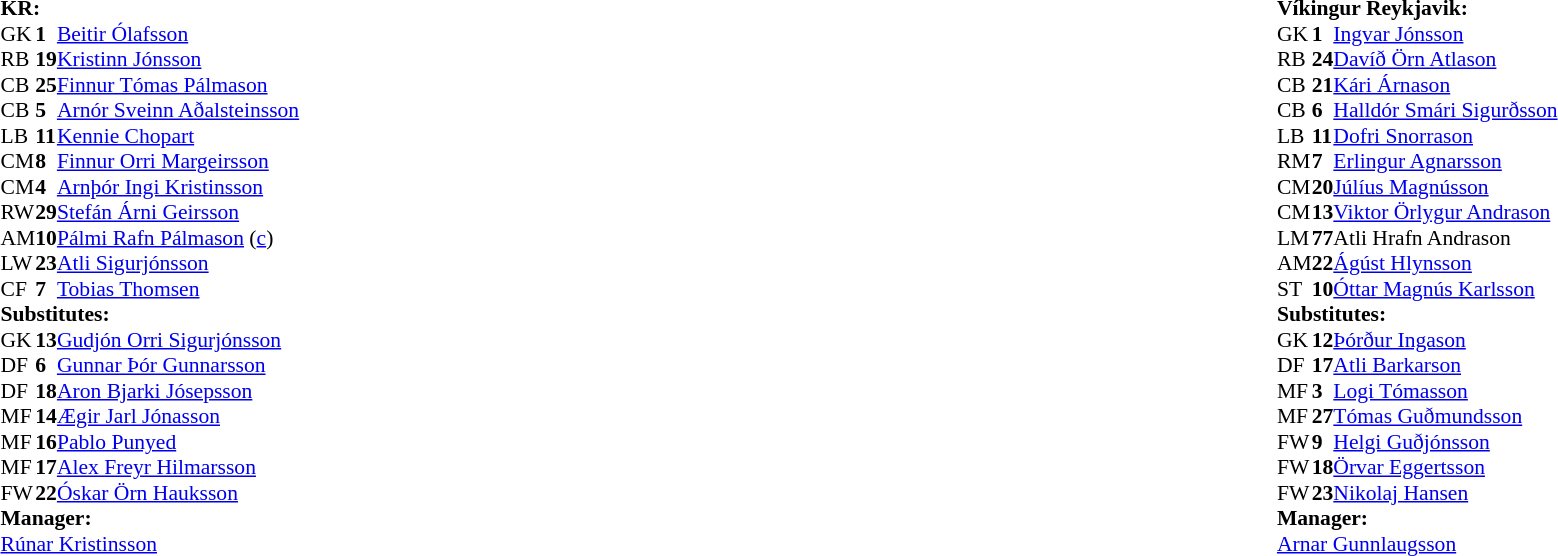<table width="100%">
<tr>
<td valign="top" width="50%"><br><table style="font-size: 90%" cellspacing="0" cellpadding="0">
<tr>
<td colspan="4"><strong>KR:</strong></td>
</tr>
<tr>
<td>GK</td>
<td><strong>1</strong></td>
<td> <a href='#'>Beitir Ólafsson</a></td>
</tr>
<tr>
<td>RB</td>
<td><strong>19</strong></td>
<td> <a href='#'>Kristinn Jónsson</a></td>
</tr>
<tr>
<td>CB</td>
<td><strong>25</strong></td>
<td> <a href='#'>Finnur Tómas Pálmason</a></td>
</tr>
<tr>
<td>CB</td>
<td><strong>5</strong></td>
<td> <a href='#'>Arnór Sveinn Aðalsteinsson</a></td>
</tr>
<tr>
<td>LB</td>
<td><strong>11</strong></td>
<td> <a href='#'>Kennie Chopart</a></td>
<td></td>
<td></td>
</tr>
<tr>
<td>CM</td>
<td><strong>8</strong></td>
<td> <a href='#'>Finnur Orri Margeirsson</a></td>
</tr>
<tr>
<td>CM</td>
<td><strong>4</strong></td>
<td> <a href='#'>Arnþór Ingi Kristinsson</a></td>
<td></td>
<td></td>
</tr>
<tr>
<td>RW</td>
<td><strong>29</strong></td>
<td> <a href='#'>Stefán Árni Geirsson</a></td>
<td></td>
<td></td>
</tr>
<tr>
<td>AM</td>
<td><strong>10</strong></td>
<td> <a href='#'>Pálmi Rafn Pálmason</a> (<a href='#'>c</a>)</td>
<td></td>
</tr>
<tr>
<td>LW</td>
<td><strong>23</strong></td>
<td> <a href='#'>Atli Sigurjónsson</a></td>
<td></td>
<td></td>
</tr>
<tr>
<td>CF</td>
<td><strong>7</strong></td>
<td> <a href='#'>Tobias Thomsen</a></td>
</tr>
<tr>
<td colspan="3"><strong>Substitutes:</strong></td>
</tr>
<tr>
<td>GK</td>
<td><strong>13</strong></td>
<td> <a href='#'>Gudjón Orri Sigurjónsson</a></td>
</tr>
<tr>
<td>DF</td>
<td><strong>6</strong></td>
<td> <a href='#'>Gunnar Þór Gunnarsson</a></td>
</tr>
<tr>
<td>DF</td>
<td><strong>18</strong></td>
<td> <a href='#'>Aron Bjarki Jósepsson</a></td>
<td></td>
<td></td>
</tr>
<tr>
<td>MF</td>
<td><strong>14</strong></td>
<td> <a href='#'>Ægir Jarl Jónasson</a></td>
<td></td>
<td></td>
</tr>
<tr>
<td>MF</td>
<td><strong>16</strong></td>
<td> <a href='#'>Pablo Punyed</a></td>
<td></td>
<td></td>
</tr>
<tr>
<td>MF</td>
<td><strong>17</strong></td>
<td> <a href='#'>Alex Freyr Hilmarsson</a></td>
</tr>
<tr>
<td>FW</td>
<td><strong>22</strong></td>
<td> <a href='#'>Óskar Örn Hauksson</a></td>
<td></td>
<td></td>
</tr>
<tr>
<td colspan="3"><strong>Manager:</strong></td>
</tr>
<tr>
<td colspan="4"> <a href='#'>Rúnar Kristinsson</a></td>
</tr>
</table>
</td>
<td valign="top" width="50%"><br><table style="font-size: 90%" cellspacing="0" cellpadding="0" align="center">
<tr>
<td colspan="4"><strong>Víkingur Reykjavik:</strong></td>
</tr>
<tr>
<td>GK</td>
<td><strong>1</strong></td>
<td> <a href='#'>Ingvar Jónsson</a></td>
</tr>
<tr>
<td>RB</td>
<td><strong>24</strong></td>
<td> <a href='#'>Davíð Örn Atlason</a></td>
<td></td>
</tr>
<tr>
<td>CB</td>
<td><strong>21</strong></td>
<td> <a href='#'>Kári Árnason</a></td>
</tr>
<tr>
<td>CB</td>
<td><strong>6</strong></td>
<td> <a href='#'>Halldór Smári Sigurðsson</a></td>
</tr>
<tr>
<td>LB</td>
<td><strong>11</strong></td>
<td> <a href='#'>Dofri Snorrason</a></td>
<td></td>
<td></td>
</tr>
<tr>
<td>RM</td>
<td><strong>7</strong></td>
<td> <a href='#'>Erlingur Agnarsson</a></td>
<td></td>
<td></td>
</tr>
<tr>
<td>CM</td>
<td><strong>20</strong></td>
<td> <a href='#'>Júlíus Magnússon</a></td>
<td></td>
</tr>
<tr>
<td>CM</td>
<td><strong>13</strong></td>
<td> <a href='#'>Viktor Örlygur Andrason</a></td>
<td></td>
</tr>
<tr>
<td>LM</td>
<td><strong>77</strong></td>
<td> Atli Hrafn Andrason</td>
<td></td>
<td></td>
</tr>
<tr>
<td>AM</td>
<td><strong>22</strong></td>
<td> <a href='#'>Ágúst Hlynsson</a></td>
</tr>
<tr>
<td>ST</td>
<td><strong>10</strong></td>
<td> <a href='#'>Óttar Magnús Karlsson</a></td>
<td></td>
</tr>
<tr>
<td colspan="3"><strong>Substitutes:</strong></td>
</tr>
<tr>
<td>GK</td>
<td><strong>12</strong></td>
<td> <a href='#'>Þórður Ingason</a></td>
</tr>
<tr>
<td>DF</td>
<td><strong>17</strong></td>
<td> <a href='#'>Atli Barkarson</a></td>
</tr>
<tr>
<td>MF</td>
<td><strong>3</strong></td>
<td> <a href='#'>Logi Tómasson</a></td>
<td></td>
<td></td>
</tr>
<tr>
<td>MF</td>
<td><strong>27</strong></td>
<td> <a href='#'>Tómas Guðmundsson</a></td>
</tr>
<tr>
<td>FW</td>
<td><strong>9</strong></td>
<td> <a href='#'>Helgi Guðjónsson</a></td>
<td></td>
<td></td>
</tr>
<tr>
<td>FW</td>
<td><strong>18</strong></td>
<td> <a href='#'>Örvar Eggertsson</a></td>
</tr>
<tr>
<td>FW</td>
<td><strong>23</strong></td>
<td> <a href='#'>Nikolaj Hansen</a></td>
<td></td>
<td></td>
</tr>
<tr>
<td colspan="3"><strong>Manager:</strong></td>
</tr>
<tr>
<td colspan="4"> <a href='#'>Arnar Gunnlaugsson</a></td>
</tr>
</table>
</td>
</tr>
</table>
